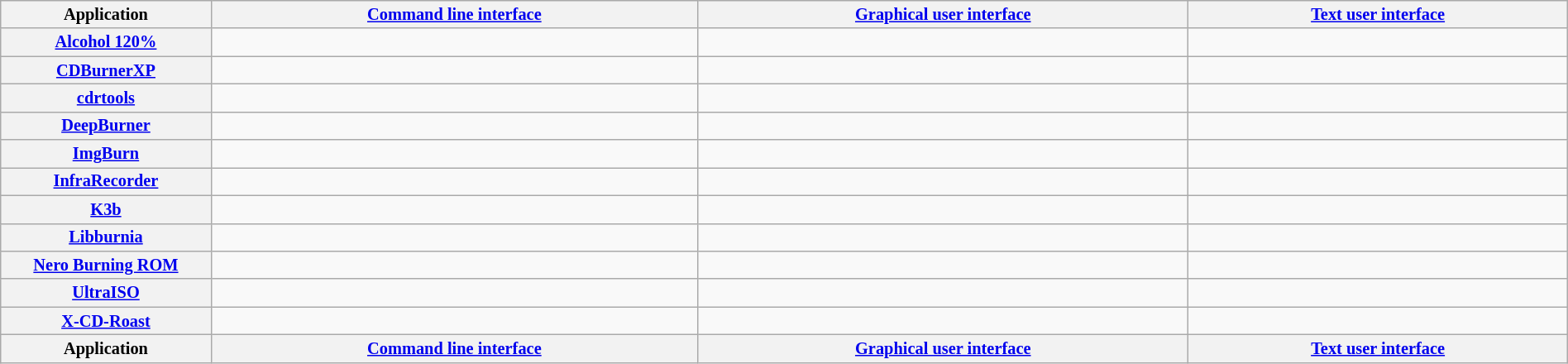<table class="wikitable sortable" style="font-size: 85%; text-align: center; width: 100%;">
<tr>
<th style="width: 12em">Application</th>
<th><a href='#'>Command line interface</a></th>
<th><a href='#'>Graphical user interface</a></th>
<th><a href='#'>Text user interface</a></th>
</tr>
<tr>
<th><a href='#'>Alcohol 120%</a></th>
<td></td>
<td></td>
<td></td>
</tr>
<tr>
<th><a href='#'>CDBurnerXP</a></th>
<td></td>
<td></td>
<td></td>
</tr>
<tr>
<th><a href='#'>cdrtools</a></th>
<td></td>
<td></td>
<td></td>
</tr>
<tr>
<th><a href='#'>DeepBurner</a></th>
<td></td>
<td></td>
<td></td>
</tr>
<tr>
<th><a href='#'>ImgBurn</a></th>
<td></td>
<td></td>
<td></td>
</tr>
<tr>
<th><a href='#'>InfraRecorder</a></th>
<td></td>
<td></td>
<td></td>
</tr>
<tr>
<th><a href='#'>K3b</a></th>
<td></td>
<td></td>
<td></td>
</tr>
<tr>
<th><a href='#'>Libburnia</a></th>
<td></td>
<td></td>
<td></td>
</tr>
<tr>
<th><a href='#'>Nero Burning ROM</a></th>
<td></td>
<td></td>
<td></td>
</tr>
<tr>
<th><a href='#'>UltraISO</a></th>
<td></td>
<td></td>
<td></td>
</tr>
<tr>
<th><a href='#'>X-CD-Roast</a></th>
<td></td>
<td></td>
<td></td>
</tr>
<tr class="sortbottom">
<th>Application</th>
<th><a href='#'>Command line interface</a></th>
<th><a href='#'>Graphical user interface</a></th>
<th><a href='#'>Text user interface</a></th>
</tr>
</table>
